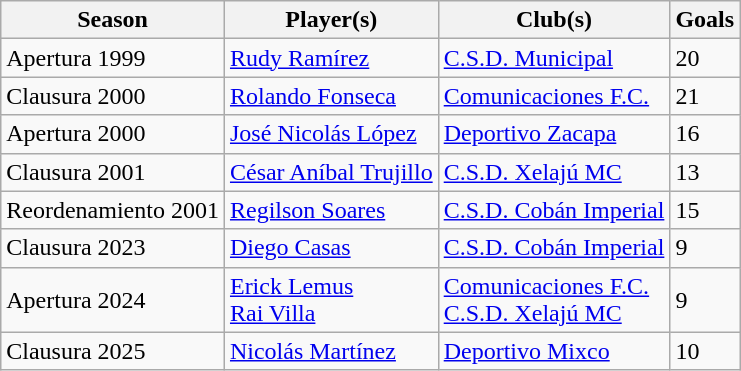<table class="wikitable sortable">
<tr>
<th>Season</th>
<th>Player(s)</th>
<th>Club(s)</th>
<th>Goals</th>
</tr>
<tr>
<td>Apertura 1999</td>
<td> <a href='#'>Rudy Ramírez</a></td>
<td><a href='#'>C.S.D. Municipal</a></td>
<td>20</td>
</tr>
<tr>
<td>Clausura 2000</td>
<td> <a href='#'>Rolando Fonseca</a></td>
<td><a href='#'>Comunicaciones F.C.</a></td>
<td>21</td>
</tr>
<tr>
<td>Apertura 2000</td>
<td> <a href='#'>José Nicolás López</a></td>
<td><a href='#'>Deportivo Zacapa</a></td>
<td>16</td>
</tr>
<tr>
<td>Clausura 2001</td>
<td> <a href='#'>César Aníbal Trujillo</a></td>
<td><a href='#'>C.S.D. Xelajú MC</a></td>
<td>13</td>
</tr>
<tr>
<td>Reordenamiento 2001</td>
<td> <a href='#'>Regilson Soares</a></td>
<td><a href='#'>C.S.D. Cobán Imperial</a></td>
<td>15</td>
</tr>
<tr>
<td>Clausura 2023</td>
<td> <a href='#'>Diego Casas</a></td>
<td><a href='#'>C.S.D. Cobán Imperial</a></td>
<td>9</td>
</tr>
<tr>
<td>Apertura 2024</td>
<td> <a href='#'>Erick Lemus</a><br> <a href='#'>Rai Villa</a></td>
<td><a href='#'>Comunicaciones F.C.</a><br><a href='#'>C.S.D. Xelajú MC</a></td>
<td>9</td>
</tr>
<tr>
<td>Clausura 2025</td>
<td> <a href='#'>Nicolás Martínez</a></td>
<td><a href='#'>Deportivo Mixco</a></td>
<td>10</td>
</tr>
</table>
